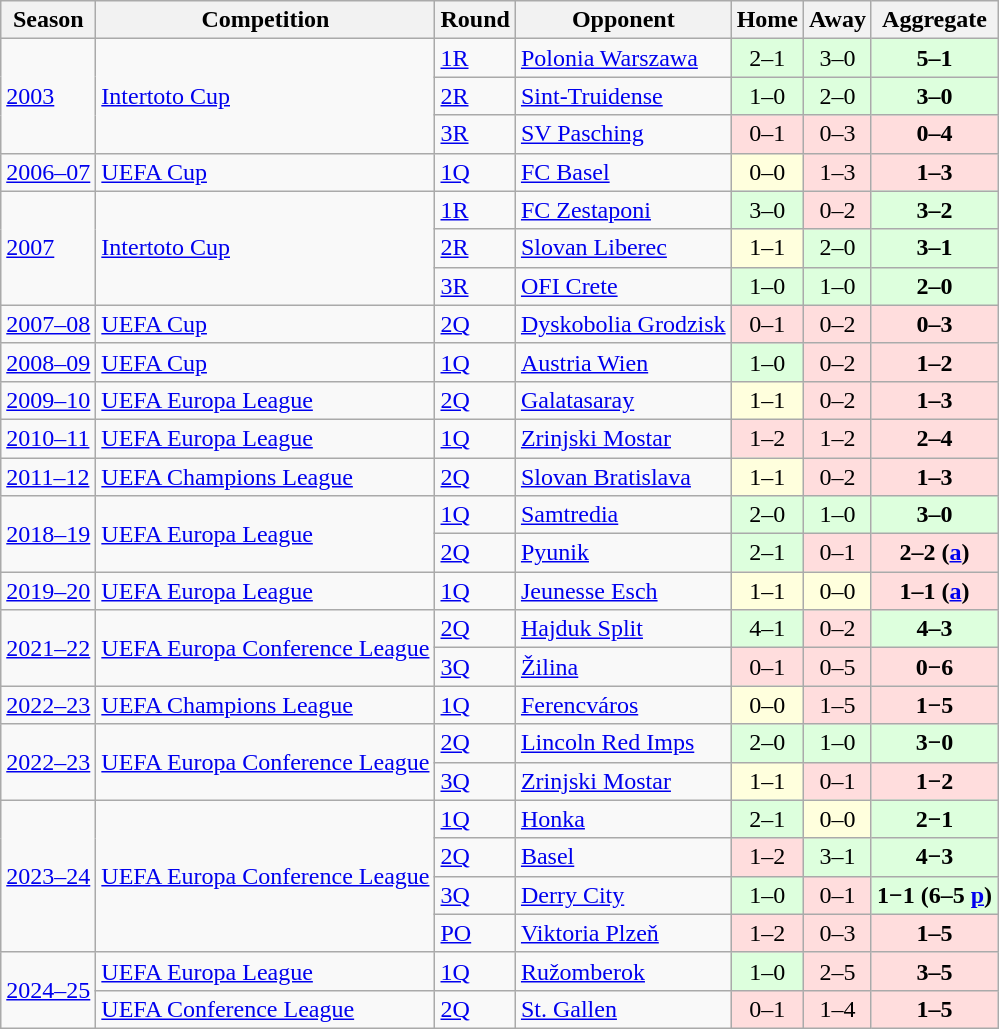<table class="wikitable mw-collapsible mw-collapsed">
<tr>
<th>Season</th>
<th>Competition</th>
<th>Round</th>
<th>Opponent</th>
<th>Home</th>
<th>Away</th>
<th>Aggregate</th>
</tr>
<tr>
<td rowspan="3"><a href='#'>2003</a></td>
<td rowspan="3"><a href='#'>Intertoto Cup</a></td>
<td><a href='#'>1R</a></td>
<td> <a href='#'>Polonia Warszawa</a></td>
<td style="text-align:center; background:#ddffdd;">2–1</td>
<td style="text-align:center; background:#ddffdd;">3–0</td>
<td style="text-align:center; background:#ddffdd"><strong>5–1</strong></td>
</tr>
<tr>
<td><a href='#'>2R</a></td>
<td> <a href='#'>Sint-Truidense</a></td>
<td style="text-align:center; background:#ddffdd;">1–0</td>
<td style="text-align:center; background:#ddffdd;">2–0</td>
<td style="text-align:center; background:#ddffdd"><strong>3–0</strong></td>
</tr>
<tr>
<td><a href='#'>3R</a></td>
<td> <a href='#'>SV Pasching</a></td>
<td style="text-align:center; background:#fdd;">0–1</td>
<td style="text-align:center; background:#fdd;">0–3</td>
<td style="text-align:center; background:#fdd;"><strong>0–4</strong></td>
</tr>
<tr>
<td><a href='#'>2006–07</a></td>
<td><a href='#'>UEFA Cup</a></td>
<td><a href='#'>1Q</a></td>
<td> <a href='#'>FC Basel</a></td>
<td style="text-align:center; background:#ffffdd;">0–0</td>
<td style="text-align:center; background:#fdd;">1–3</td>
<td style="text-align:center; background:#fdd;"><strong>1–3</strong></td>
</tr>
<tr>
<td rowspan="3"><a href='#'>2007</a></td>
<td rowspan="3"><a href='#'>Intertoto Cup</a></td>
<td><a href='#'>1R</a></td>
<td> <a href='#'>FC Zestaponi</a></td>
<td style="text-align:center; background:#ddffdd;">3–0</td>
<td style="text-align:center; background:#fdd;">0–2</td>
<td style="text-align:center; background:#ddffdd;"><strong>3–2</strong></td>
</tr>
<tr>
<td><a href='#'>2R</a></td>
<td> <a href='#'>Slovan Liberec</a></td>
<td style="text-align:center; background:#ffffdd;">1–1</td>
<td style="text-align:center; background:#ddffdd;">2–0</td>
<td style="text-align:center; background:#ddffdd;"><strong>3–1</strong></td>
</tr>
<tr>
<td><a href='#'>3R</a></td>
<td> <a href='#'>OFI Crete</a></td>
<td style="text-align:center; background:#ddffdd;">1–0</td>
<td style="text-align:center; background:#ddffdd;">1–0</td>
<td style="text-align:center; background:#ddffdd;"><strong>2–0</strong></td>
</tr>
<tr>
<td><a href='#'>2007–08</a></td>
<td><a href='#'>UEFA Cup</a></td>
<td><a href='#'>2Q</a></td>
<td> <a href='#'>Dyskobolia Grodzisk</a></td>
<td style="text-align:center; background:#fdd;">0–1</td>
<td style="text-align:center; background:#fdd;">0–2</td>
<td style="text-align:center; background:#fdd;"><strong>0–3</strong></td>
</tr>
<tr>
<td><a href='#'>2008–09</a></td>
<td><a href='#'>UEFA Cup</a></td>
<td><a href='#'>1Q</a></td>
<td> <a href='#'>Austria Wien</a></td>
<td style="text-align:center; background:#ddffdd;">1–0</td>
<td style="text-align:center; background:#fdd;">0–2</td>
<td style="text-align:center; background:#fdd;"><strong>1–2</strong></td>
</tr>
<tr>
<td><a href='#'>2009–10</a></td>
<td><a href='#'>UEFA Europa League</a></td>
<td><a href='#'>2Q</a></td>
<td> <a href='#'>Galatasaray</a></td>
<td style="text-align:center; background:#ffffdd;">1–1</td>
<td style="text-align:center; background:#fdd;">0–2</td>
<td style="text-align:center; background:#fdd;"><strong>1–3</strong></td>
</tr>
<tr>
<td><a href='#'>2010–11</a></td>
<td><a href='#'>UEFA Europa League</a></td>
<td><a href='#'>1Q</a></td>
<td> <a href='#'>Zrinjski Mostar</a></td>
<td style="text-align:center; background:#fdd;">1–2</td>
<td style="text-align:center; background:#fdd;">1–2</td>
<td style="text-align:center; background:#fdd;"><strong>2–4</strong></td>
</tr>
<tr>
<td><a href='#'>2011–12</a></td>
<td><a href='#'>UEFA Champions League</a></td>
<td><a href='#'>2Q</a></td>
<td> <a href='#'>Slovan Bratislava</a></td>
<td style="text-align:center; background:#ffd;">1–1</td>
<td style="text-align:center; background:#fdd;">0–2</td>
<td style="text-align:center; background:#fdd;"><strong>1–3</strong></td>
</tr>
<tr>
<td rowspan="2"><a href='#'>2018–19</a></td>
<td rowspan="2"><a href='#'>UEFA Europa League</a></td>
<td><a href='#'>1Q</a></td>
<td> <a href='#'>Samtredia</a></td>
<td style="text-align:center; background:#ddffdd;">2–0</td>
<td style="text-align:center; background:#ddffdd;">1–0</td>
<td style="text-align:center; background:#ddffdd;"><strong>3–0</strong></td>
</tr>
<tr>
<td><a href='#'>2Q</a></td>
<td> <a href='#'>Pyunik</a></td>
<td style="text-align:center; background:#ddffdd;">2–1</td>
<td style="text-align:center; background:#fdd;">0–1</td>
<td style="text-align:center; background:#fdd;"><strong>2–2 (<a href='#'>a</a>)</strong></td>
</tr>
<tr>
<td><a href='#'>2019–20</a></td>
<td><a href='#'>UEFA Europa League</a></td>
<td><a href='#'>1Q</a></td>
<td> <a href='#'>Jeunesse Esch</a></td>
<td style="text-align:center; background:#ffffdd;">1–1</td>
<td style="text-align:center; background:#ffffdd;">0–0</td>
<td style="text-align:center; background:#fdd;"><strong>1–1 (<a href='#'>a</a>)</strong></td>
</tr>
<tr>
<td rowspan="2"><a href='#'>2021–22</a></td>
<td rowspan="2"><a href='#'>UEFA Europa Conference League</a></td>
<td><a href='#'>2Q</a></td>
<td> <a href='#'>Hajduk Split</a></td>
<td style="text-align:center; background:#ddffdd;">4–1 </td>
<td style="text-align:center; background:#fdd;">0–2</td>
<td style="text-align:center; background:#ddffdd;"><strong>4–3</strong></td>
</tr>
<tr>
<td><a href='#'>3Q</a></td>
<td> <a href='#'>Žilina</a></td>
<td style="text-align:center; background:#fdd;">0–1</td>
<td style="text-align:center; background:#fdd;">0–5</td>
<td style="text-align:center; background:#fdd;"><strong>0−6</strong></td>
</tr>
<tr>
<td><a href='#'>2022–23</a></td>
<td><a href='#'>UEFA Champions League</a></td>
<td><a href='#'>1Q</a></td>
<td> <a href='#'>Ferencváros</a></td>
<td style="text-align:center; background:#ffffdd;">0–0</td>
<td style="text-align:center; background:#fdd;">1–5</td>
<td style="text-align:center; background:#fdd;"><strong>1−5</strong></td>
</tr>
<tr>
<td rowspan="2"><a href='#'>2022–23</a></td>
<td rowspan="2"><a href='#'>UEFA Europa Conference League</a></td>
<td><a href='#'>2Q</a></td>
<td> <a href='#'>Lincoln Red Imps</a></td>
<td style="text-align:center; background:#ddffdd;">2–0</td>
<td style="text-align:center; background:#ddffdd;">1–0</td>
<td style="text-align:center; background:#ddffdd;"><strong>3−0</strong></td>
</tr>
<tr>
<td><a href='#'>3Q</a></td>
<td> <a href='#'>Zrinjski Mostar</a></td>
<td style="text-align:center; background:#ffffdd;">1–1</td>
<td style="text-align:center; background:#fdd;">0–1</td>
<td style="text-align:center; background:#fdd;"><strong>1−2</strong></td>
</tr>
<tr>
<td rowspan="4"><a href='#'>2023–24</a></td>
<td rowspan="4"><a href='#'>UEFA Europa Conference League</a></td>
<td><a href='#'>1Q</a></td>
<td> <a href='#'>Honka</a></td>
<td style="text-align:center; background:#ddffdd;">2–1</td>
<td style="text-align:center; background:#ffffdd;">0–0</td>
<td style="text-align:center; background:#ddffdd;"><strong>2−1</strong></td>
</tr>
<tr>
<td><a href='#'>2Q</a></td>
<td> <a href='#'>Basel</a></td>
<td style="text-align:center; background:#fdd;">1–2</td>
<td style="text-align:center; background:#ddffdd;">3–1</td>
<td style="text-align:center; background:#ddffdd;"><strong>4−3</strong></td>
</tr>
<tr>
<td><a href='#'>3Q</a></td>
<td> <a href='#'>Derry City</a></td>
<td style="text-align:center; background:#ddffdd;">1–0</td>
<td style="text-align:center; background:#fdd;">0–1 </td>
<td style="text-align:center; background:#ddffdd;"><strong>1−1 (6–5 <a href='#'>p</a>)</strong></td>
</tr>
<tr>
<td><a href='#'>PO</a></td>
<td> <a href='#'>Viktoria Plzeň</a></td>
<td style="text-align:center; background:#fdd;">1–2</td>
<td style="text-align:center; background:#fdd;">0–3</td>
<td style="text-align:center; background:#fdd;"><strong>1–5</strong></td>
</tr>
<tr>
<td rowspan="2"><a href='#'>2024–25</a></td>
<td><a href='#'>UEFA Europa League</a></td>
<td><a href='#'>1Q</a></td>
<td> <a href='#'>Ružomberok</a></td>
<td style="text-align:center; background:#ddffdd;">1–0</td>
<td style="text-align:center; background:#fdd;">2–5</td>
<td style="text-align:center; background:#fdd;"><strong>3–5</strong></td>
</tr>
<tr>
<td><a href='#'>UEFA Conference League</a></td>
<td><a href='#'>2Q</a></td>
<td> <a href='#'>St. Gallen</a></td>
<td style="text-align:center; background:#fdd;">0–1</td>
<td style="text-align:center; background:#fdd;">1–4</td>
<td style="text-align:center; background:#fdd;"><strong>1–5</strong></td>
</tr>
</table>
